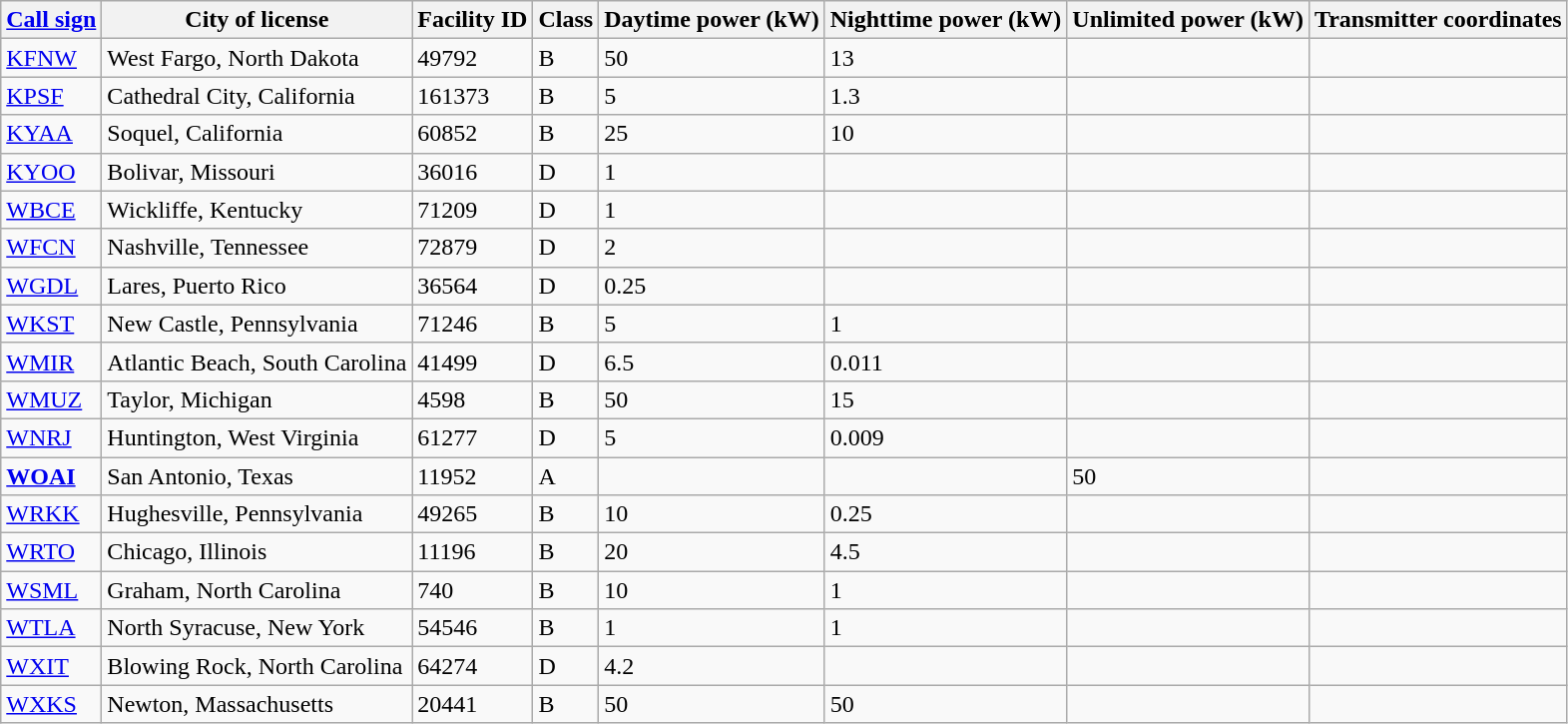<table class="wikitable sortable">
<tr>
<th><a href='#'>Call sign</a></th>
<th>City of license</th>
<th>Facility ID</th>
<th>Class</th>
<th>Daytime power (kW)</th>
<th>Nighttime power (kW)</th>
<th>Unlimited power (kW)</th>
<th>Transmitter coordinates</th>
</tr>
<tr>
<td><a href='#'>KFNW</a></td>
<td>West Fargo, North Dakota</td>
<td>49792</td>
<td>B</td>
<td>50</td>
<td>13</td>
<td></td>
<td></td>
</tr>
<tr>
<td><a href='#'>KPSF</a></td>
<td>Cathedral City, California</td>
<td>161373</td>
<td>B</td>
<td>5</td>
<td>1.3</td>
<td></td>
<td></td>
</tr>
<tr>
<td><a href='#'>KYAA</a></td>
<td>Soquel, California</td>
<td>60852</td>
<td>B</td>
<td>25</td>
<td>10</td>
<td></td>
<td></td>
</tr>
<tr>
<td><a href='#'>KYOO</a></td>
<td>Bolivar, Missouri</td>
<td>36016</td>
<td>D</td>
<td>1</td>
<td></td>
<td></td>
<td></td>
</tr>
<tr>
<td><a href='#'>WBCE</a></td>
<td>Wickliffe, Kentucky</td>
<td>71209</td>
<td>D</td>
<td>1</td>
<td></td>
<td></td>
<td></td>
</tr>
<tr>
<td><a href='#'>WFCN</a></td>
<td>Nashville, Tennessee</td>
<td>72879</td>
<td>D</td>
<td>2</td>
<td></td>
<td></td>
<td></td>
</tr>
<tr>
<td><a href='#'>WGDL</a></td>
<td>Lares, Puerto Rico</td>
<td>36564</td>
<td>D</td>
<td>0.25</td>
<td></td>
<td></td>
<td></td>
</tr>
<tr>
<td><a href='#'>WKST</a></td>
<td>New Castle, Pennsylvania</td>
<td>71246</td>
<td>B</td>
<td>5</td>
<td>1</td>
<td></td>
<td></td>
</tr>
<tr>
<td><a href='#'>WMIR</a></td>
<td>Atlantic Beach, South Carolina</td>
<td>41499</td>
<td>D</td>
<td>6.5</td>
<td>0.011</td>
<td></td>
<td></td>
</tr>
<tr>
<td><a href='#'>WMUZ</a></td>
<td>Taylor, Michigan</td>
<td>4598</td>
<td>B</td>
<td>50</td>
<td>15</td>
<td></td>
<td></td>
</tr>
<tr>
<td><a href='#'>WNRJ</a></td>
<td>Huntington, West Virginia</td>
<td>61277</td>
<td>D</td>
<td>5</td>
<td>0.009</td>
<td></td>
<td></td>
</tr>
<tr>
<td><strong><a href='#'>WOAI</a></strong></td>
<td>San Antonio, Texas</td>
<td>11952</td>
<td>A</td>
<td></td>
<td></td>
<td>50</td>
<td></td>
</tr>
<tr>
<td><a href='#'>WRKK</a></td>
<td>Hughesville, Pennsylvania</td>
<td>49265</td>
<td>B</td>
<td>10</td>
<td>0.25</td>
<td></td>
<td></td>
</tr>
<tr>
<td><a href='#'>WRTO</a></td>
<td>Chicago, Illinois</td>
<td>11196</td>
<td>B</td>
<td>20</td>
<td>4.5</td>
<td></td>
<td></td>
</tr>
<tr>
<td><a href='#'>WSML</a></td>
<td>Graham, North Carolina</td>
<td>740</td>
<td>B</td>
<td>10</td>
<td>1</td>
<td></td>
<td></td>
</tr>
<tr>
<td><a href='#'>WTLA</a></td>
<td>North Syracuse, New York</td>
<td>54546</td>
<td>B</td>
<td>1</td>
<td>1</td>
<td></td>
<td></td>
</tr>
<tr>
<td><a href='#'>WXIT</a></td>
<td>Blowing Rock, North Carolina</td>
<td>64274</td>
<td>D</td>
<td>4.2</td>
<td></td>
<td></td>
<td></td>
</tr>
<tr>
<td><a href='#'>WXKS</a></td>
<td>Newton, Massachusetts</td>
<td>20441</td>
<td>B</td>
<td>50</td>
<td>50</td>
<td></td>
<td></td>
</tr>
</table>
